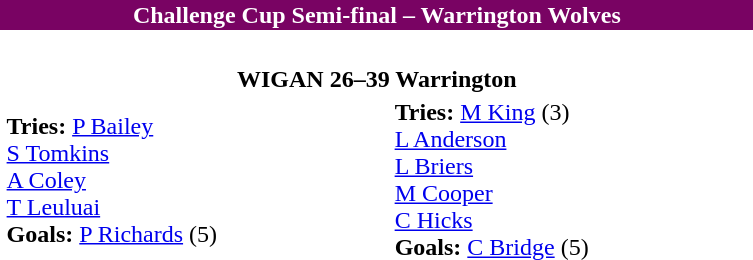<table class="toccolours collapsible collapsed" border="0" align="right" width="40%" style="margin:1em;">
<tr>
<th colspan=2 style="background:#790363; color:#FFFFFF;">Challenge Cup Semi-final – Warrington Wolves</th>
</tr>
<tr>
<td><br><table border=0 width=100%>
<tr>
<th colspan=2>WIGAN 26–39 Warrington</th>
</tr>
<tr>
<td><strong>Tries:</strong> <a href='#'>P Bailey</a><br><a href='#'>S Tomkins</a><br><a href='#'>A Coley</a><br><a href='#'>T Leuluai</a><br><strong>Goals:</strong> <a href='#'>P Richards</a> (5)</td>
<td><strong>Tries:</strong> <a href='#'>M King</a> (3)<br><a href='#'>L Anderson</a><br><a href='#'>L Briers</a><br><a href='#'>M Cooper</a><br><a href='#'>C Hicks</a><br><strong>Goals:</strong> <a href='#'>C Bridge</a> (5)</td>
</tr>
</table>
</td>
</tr>
</table>
